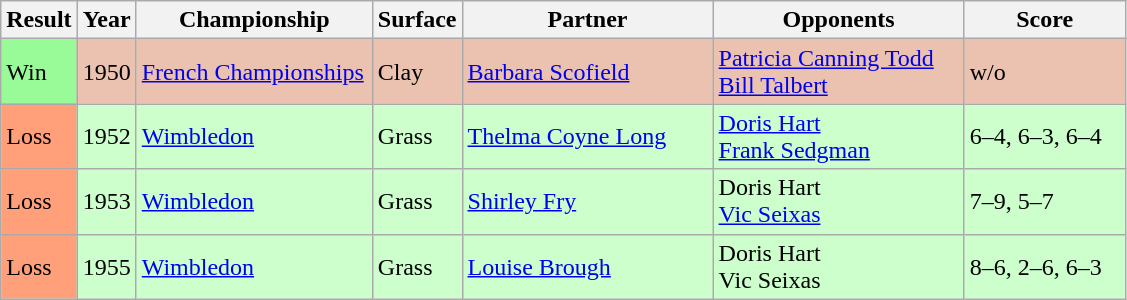<table class="sortable wikitable">
<tr>
<th style="width:40px">Result</th>
<th style="width:30px">Year</th>
<th style="width:150px">Championship</th>
<th style="width:50px">Surface</th>
<th style="width:160px">Partner</th>
<th style="width:160px">Opponents</th>
<th style="width:100px" class="unsortable">Score</th>
</tr>
<tr style="background:#ebc2af;">
<td style="background:#98fb98;">Win</td>
<td>1950</td>
<td><a href='#'>French Championships</a></td>
<td>Clay</td>
<td> <a href='#'>Barbara Scofield</a></td>
<td> <a href='#'>Patricia Canning Todd</a><br> <a href='#'>Bill Talbert</a></td>
<td>w/o</td>
</tr>
<tr style="background:#cfc;">
<td style="background:#ffa07a;">Loss</td>
<td>1952</td>
<td><a href='#'>Wimbledon</a></td>
<td>Grass</td>
<td> <a href='#'>Thelma Coyne Long</a></td>
<td> <a href='#'>Doris Hart</a><br> <a href='#'>Frank Sedgman</a></td>
<td>6–4, 6–3, 6–4</td>
</tr>
<tr style="background:#cfc;">
<td style="background:#ffa07a;">Loss</td>
<td>1953</td>
<td><a href='#'>Wimbledon</a></td>
<td>Grass</td>
<td> <a href='#'>Shirley Fry</a></td>
<td> Doris Hart<br> <a href='#'>Vic Seixas</a></td>
<td>7–9, 5–7</td>
</tr>
<tr style="background:#cfc;">
<td style="background:#ffa07a;">Loss</td>
<td>1955</td>
<td><a href='#'>Wimbledon</a></td>
<td>Grass</td>
<td> <a href='#'>Louise Brough</a></td>
<td> Doris Hart<br> Vic Seixas</td>
<td>8–6, 2–6, 6–3</td>
</tr>
</table>
